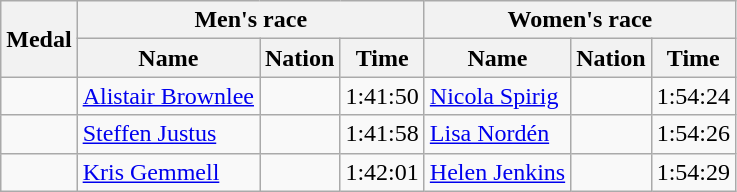<table class="wikitable">
<tr>
<th rowspan="2">Medal</th>
<th colspan="3">Men's race</th>
<th colspan="3">Women's race</th>
</tr>
<tr>
<th>Name</th>
<th>Nation</th>
<th>Time</th>
<th>Name</th>
<th>Nation</th>
<th>Time</th>
</tr>
<tr>
<td align="center"></td>
<td><a href='#'>Alistair Brownlee</a></td>
<td></td>
<td>1:41:50</td>
<td><a href='#'>Nicola Spirig</a></td>
<td></td>
<td>1:54:24</td>
</tr>
<tr>
<td align="center"></td>
<td><a href='#'>Steffen Justus</a></td>
<td></td>
<td>1:41:58</td>
<td><a href='#'>Lisa Nordén</a></td>
<td></td>
<td>1:54:26</td>
</tr>
<tr>
<td align="center"></td>
<td><a href='#'>Kris Gemmell</a></td>
<td></td>
<td>1:42:01</td>
<td><a href='#'>Helen Jenkins</a></td>
<td></td>
<td>1:54:29</td>
</tr>
</table>
